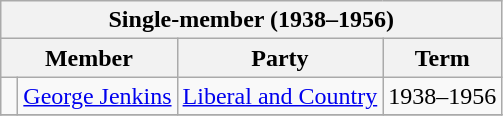<table class="wikitable">
<tr>
<th colspan=4>Single-member (1938–1956)</th>
</tr>
<tr>
<th colspan=2>Member</th>
<th>Party</th>
<th>Term</th>
</tr>
<tr>
<td> </td>
<td><a href='#'>George Jenkins</a></td>
<td><a href='#'>Liberal and Country</a></td>
<td>1938–1956</td>
</tr>
<tr>
</tr>
</table>
